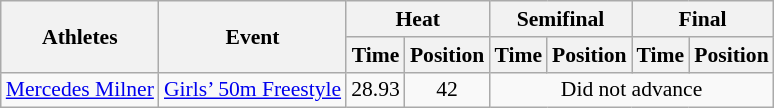<table class="wikitable" border="1" style="font-size:90%">
<tr>
<th rowspan=2>Athletes</th>
<th rowspan=2>Event</th>
<th colspan=2>Heat</th>
<th colspan=2>Semifinal</th>
<th colspan=2>Final</th>
</tr>
<tr>
<th>Time</th>
<th>Position</th>
<th>Time</th>
<th>Position</th>
<th>Time</th>
<th>Position</th>
</tr>
<tr>
<td rowspan=1><a href='#'>Mercedes Milner</a></td>
<td><a href='#'>Girls’ 50m Freestyle</a></td>
<td align=center>28.93</td>
<td align=center>42</td>
<td colspan="4" align=center>Did not advance</td>
</tr>
</table>
